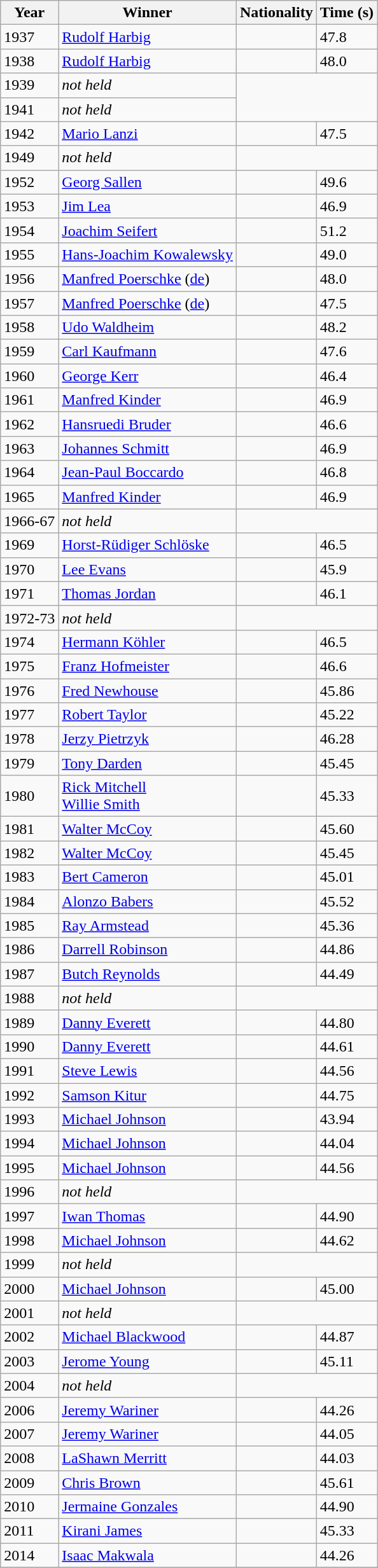<table class="wikitable collapsible collapsed" style="float:left; margin-right:1em">
<tr>
<th>Year</th>
<th>Winner</th>
<th>Nationality</th>
<th>Time (s)</th>
</tr>
<tr>
<td>1937</td>
<td><a href='#'>Rudolf Harbig</a></td>
<td></td>
<td>47.8</td>
</tr>
<tr>
<td>1938</td>
<td><a href='#'>Rudolf Harbig</a></td>
<td></td>
<td>48.0</td>
</tr>
<tr>
<td>1939</td>
<td><em>not held</em></td>
</tr>
<tr>
<td>1941</td>
<td><em>not held</em></td>
</tr>
<tr>
<td>1942</td>
<td><a href='#'>Mario Lanzi</a></td>
<td></td>
<td>47.5</td>
</tr>
<tr>
<td>1949</td>
<td><em>not held</em></td>
</tr>
<tr>
<td>1952</td>
<td><a href='#'>Georg Sallen</a></td>
<td></td>
<td>49.6</td>
</tr>
<tr>
<td>1953</td>
<td><a href='#'>Jim Lea</a></td>
<td></td>
<td>46.9</td>
</tr>
<tr>
<td>1954</td>
<td><a href='#'>Joachim Seifert</a></td>
<td></td>
<td>51.2</td>
</tr>
<tr>
<td>1955</td>
<td><a href='#'>Hans-Joachim Kowalewsky</a></td>
<td></td>
<td>49.0</td>
</tr>
<tr>
<td>1956</td>
<td><a href='#'>Manfred Poerschke</a> (<a href='#'>de</a>)</td>
<td></td>
<td>48.0</td>
</tr>
<tr>
<td>1957</td>
<td><a href='#'>Manfred Poerschke</a> (<a href='#'>de</a>)</td>
<td></td>
<td>47.5</td>
</tr>
<tr>
<td>1958</td>
<td><a href='#'>Udo Waldheim</a></td>
<td></td>
<td>48.2</td>
</tr>
<tr>
<td>1959</td>
<td><a href='#'>Carl Kaufmann</a></td>
<td></td>
<td>47.6</td>
</tr>
<tr>
<td>1960</td>
<td><a href='#'>George Kerr</a></td>
<td></td>
<td>46.4</td>
</tr>
<tr>
<td>1961</td>
<td><a href='#'>Manfred Kinder</a></td>
<td></td>
<td>46.9</td>
</tr>
<tr>
<td>1962</td>
<td><a href='#'>Hansruedi Bruder</a></td>
<td></td>
<td>46.6</td>
</tr>
<tr>
<td>1963</td>
<td><a href='#'>Johannes Schmitt</a></td>
<td></td>
<td>46.9</td>
</tr>
<tr>
<td>1964</td>
<td><a href='#'>Jean-Paul Boccardo</a></td>
<td></td>
<td>46.8</td>
</tr>
<tr>
<td>1965</td>
<td><a href='#'>Manfred Kinder</a></td>
<td></td>
<td>46.9</td>
</tr>
<tr>
<td>1966-67</td>
<td><em>not held</em></td>
</tr>
<tr>
<td>1969</td>
<td><a href='#'>Horst-Rüdiger Schlöske</a></td>
<td></td>
<td>46.5</td>
</tr>
<tr>
<td>1970</td>
<td><a href='#'>Lee Evans</a></td>
<td></td>
<td>45.9</td>
</tr>
<tr>
<td>1971</td>
<td><a href='#'>Thomas Jordan</a></td>
<td></td>
<td>46.1</td>
</tr>
<tr>
<td>1972-73</td>
<td><em>not held</em></td>
</tr>
<tr>
<td>1974</td>
<td><a href='#'>Hermann Köhler</a></td>
<td></td>
<td>46.5</td>
</tr>
<tr>
<td>1975</td>
<td><a href='#'>Franz Hofmeister</a></td>
<td></td>
<td>46.6</td>
</tr>
<tr>
<td>1976</td>
<td><a href='#'>Fred Newhouse</a></td>
<td></td>
<td>45.86</td>
</tr>
<tr>
<td>1977</td>
<td><a href='#'>Robert Taylor</a></td>
<td></td>
<td>45.22</td>
</tr>
<tr>
<td>1978</td>
<td><a href='#'>Jerzy Pietrzyk</a></td>
<td></td>
<td>46.28</td>
</tr>
<tr>
<td>1979</td>
<td><a href='#'>Tony Darden</a></td>
<td></td>
<td>45.45</td>
</tr>
<tr>
<td>1980</td>
<td><a href='#'>Rick Mitchell</a><br><a href='#'>Willie Smith</a></td>
<td><br></td>
<td>45.33</td>
</tr>
<tr>
<td>1981</td>
<td><a href='#'>Walter McCoy</a></td>
<td></td>
<td>45.60</td>
</tr>
<tr>
<td>1982</td>
<td><a href='#'>Walter McCoy</a></td>
<td></td>
<td>45.45</td>
</tr>
<tr>
<td>1983</td>
<td><a href='#'>Bert Cameron</a></td>
<td></td>
<td>45.01</td>
</tr>
<tr>
<td>1984</td>
<td><a href='#'>Alonzo Babers</a></td>
<td></td>
<td>45.52</td>
</tr>
<tr>
<td>1985</td>
<td><a href='#'>Ray Armstead</a></td>
<td></td>
<td>45.36</td>
</tr>
<tr>
<td>1986</td>
<td><a href='#'>Darrell Robinson</a></td>
<td></td>
<td>44.86</td>
</tr>
<tr>
<td>1987</td>
<td><a href='#'>Butch Reynolds</a></td>
<td></td>
<td>44.49</td>
</tr>
<tr>
<td>1988</td>
<td><em>not held</em></td>
</tr>
<tr>
<td>1989</td>
<td><a href='#'>Danny Everett</a></td>
<td></td>
<td>44.80</td>
</tr>
<tr>
<td>1990</td>
<td><a href='#'>Danny Everett</a></td>
<td></td>
<td>44.61</td>
</tr>
<tr>
<td>1991</td>
<td><a href='#'>Steve Lewis</a></td>
<td></td>
<td>44.56</td>
</tr>
<tr>
<td>1992</td>
<td><a href='#'>Samson Kitur</a></td>
<td></td>
<td>44.75</td>
</tr>
<tr>
<td>1993</td>
<td><a href='#'>Michael Johnson</a></td>
<td></td>
<td>43.94</td>
</tr>
<tr>
<td>1994</td>
<td><a href='#'>Michael Johnson</a></td>
<td></td>
<td>44.04</td>
</tr>
<tr>
<td>1995</td>
<td><a href='#'>Michael Johnson</a></td>
<td></td>
<td>44.56</td>
</tr>
<tr>
<td>1996</td>
<td><em>not held</em></td>
</tr>
<tr>
<td>1997</td>
<td><a href='#'>Iwan Thomas</a></td>
<td></td>
<td>44.90</td>
</tr>
<tr>
<td>1998</td>
<td><a href='#'>Michael Johnson</a></td>
<td></td>
<td>44.62</td>
</tr>
<tr>
<td>1999</td>
<td><em>not held</em></td>
</tr>
<tr>
<td>2000</td>
<td><a href='#'>Michael Johnson</a></td>
<td></td>
<td>45.00</td>
</tr>
<tr>
<td>2001</td>
<td><em>not held</em></td>
</tr>
<tr>
<td>2002</td>
<td><a href='#'>Michael Blackwood</a></td>
<td></td>
<td>44.87</td>
</tr>
<tr>
<td>2003</td>
<td><a href='#'>Jerome Young</a></td>
<td></td>
<td>45.11</td>
</tr>
<tr>
<td>2004</td>
<td><em>not held</em></td>
</tr>
<tr>
<td>2006</td>
<td><a href='#'>Jeremy Wariner</a></td>
<td></td>
<td>44.26</td>
</tr>
<tr>
<td>2007</td>
<td><a href='#'>Jeremy Wariner</a></td>
<td></td>
<td>44.05</td>
</tr>
<tr>
<td>2008</td>
<td><a href='#'>LaShawn Merritt</a></td>
<td></td>
<td>44.03</td>
</tr>
<tr>
<td>2009</td>
<td><a href='#'>Chris Brown</a></td>
<td></td>
<td>45.61</td>
</tr>
<tr>
<td>2010</td>
<td><a href='#'>Jermaine Gonzales</a></td>
<td></td>
<td>44.90</td>
</tr>
<tr>
<td>2011</td>
<td><a href='#'>Kirani James</a></td>
<td></td>
<td>45.33</td>
</tr>
<tr>
<td>2014</td>
<td><a href='#'>Isaac Makwala</a></td>
<td></td>
<td>44.26</td>
</tr>
<tr>
</tr>
</table>
